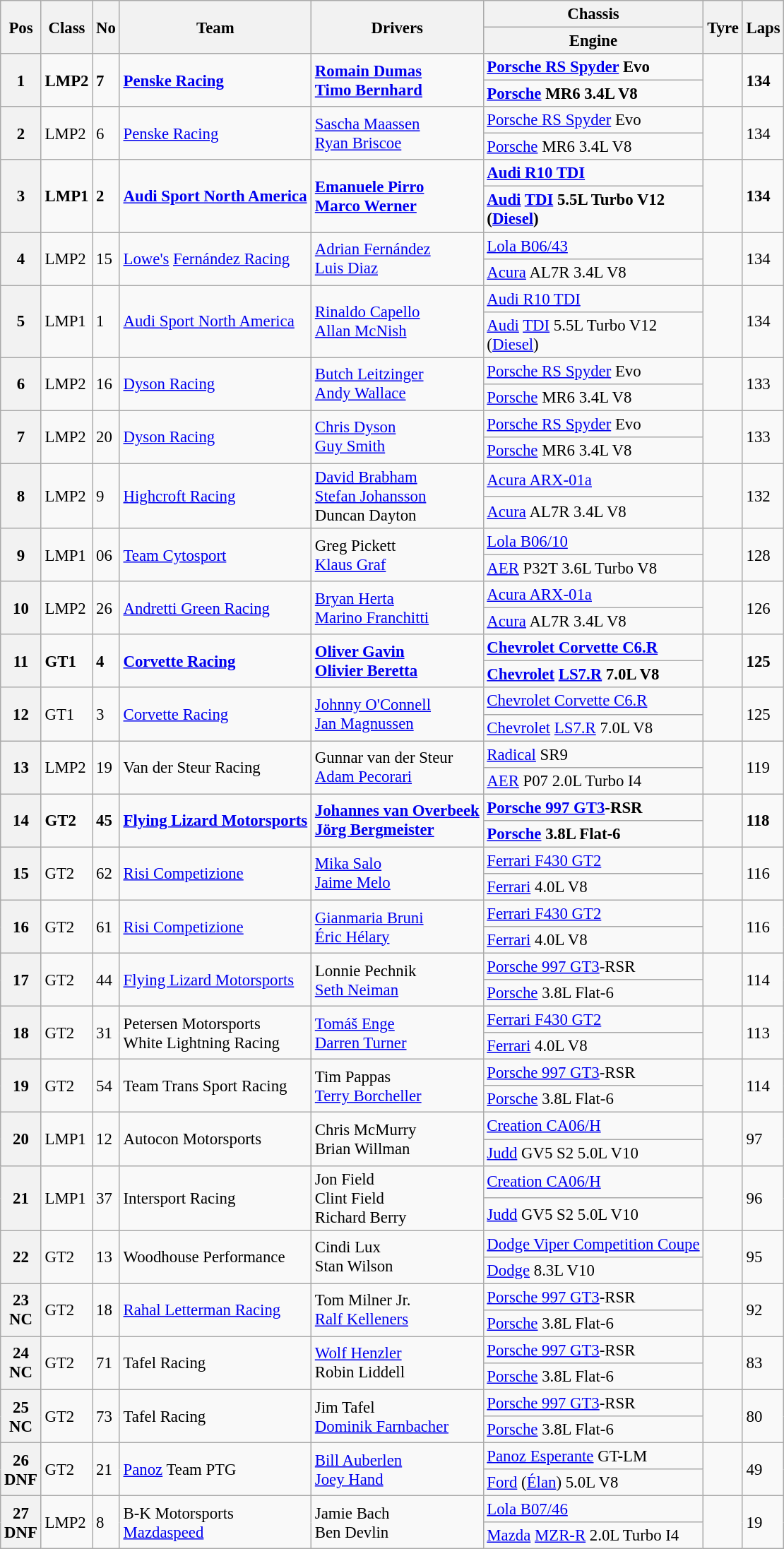<table class="wikitable" style="font-size: 95%;">
<tr>
<th rowspan=2>Pos</th>
<th rowspan=2>Class</th>
<th rowspan=2>No</th>
<th rowspan=2>Team</th>
<th rowspan=2>Drivers</th>
<th>Chassis</th>
<th rowspan=2>Tyre</th>
<th rowspan=2>Laps</th>
</tr>
<tr>
<th>Engine</th>
</tr>
<tr style="font-weight:bold">
<th rowspan=2>1</th>
<td rowspan=2>LMP2</td>
<td rowspan=2>7</td>
<td rowspan=2> <a href='#'>Penske Racing</a></td>
<td rowspan=2> <a href='#'>Romain Dumas</a><br> <a href='#'>Timo Bernhard</a></td>
<td><a href='#'>Porsche RS Spyder</a> Evo</td>
<td rowspan=2></td>
<td rowspan=2>134</td>
</tr>
<tr style="font-weight:bold">
<td><a href='#'>Porsche</a> MR6 3.4L V8</td>
</tr>
<tr>
<th rowspan=2>2</th>
<td rowspan=2>LMP2</td>
<td rowspan=2>6</td>
<td rowspan=2> <a href='#'>Penske Racing</a></td>
<td rowspan=2> <a href='#'>Sascha Maassen</a><br> <a href='#'>Ryan Briscoe</a></td>
<td><a href='#'>Porsche RS Spyder</a> Evo</td>
<td rowspan=2></td>
<td rowspan=2>134</td>
</tr>
<tr>
<td><a href='#'>Porsche</a> MR6 3.4L V8</td>
</tr>
<tr style="font-weight:bold">
<th rowspan=2>3</th>
<td rowspan=2>LMP1</td>
<td rowspan=2>2</td>
<td rowspan=2> <a href='#'>Audi Sport North America</a></td>
<td rowspan=2> <a href='#'>Emanuele Pirro</a><br> <a href='#'>Marco Werner</a></td>
<td><a href='#'>Audi R10 TDI</a></td>
<td rowspan=2></td>
<td rowspan=2>134</td>
</tr>
<tr style="font-weight:bold">
<td><a href='#'>Audi</a> <a href='#'>TDI</a> 5.5L Turbo V12<br>(<a href='#'>Diesel</a>)</td>
</tr>
<tr>
<th rowspan=2>4</th>
<td rowspan=2>LMP2</td>
<td rowspan=2>15</td>
<td rowspan=2> <a href='#'>Lowe's</a> <a href='#'>Fernández Racing</a></td>
<td rowspan=2> <a href='#'>Adrian Fernández</a><br> <a href='#'>Luis Diaz</a></td>
<td><a href='#'>Lola B06/43</a></td>
<td rowspan=2></td>
<td rowspan=2>134</td>
</tr>
<tr>
<td><a href='#'>Acura</a> AL7R 3.4L V8</td>
</tr>
<tr>
<th rowspan=2>5</th>
<td rowspan=2>LMP1</td>
<td rowspan=2>1</td>
<td rowspan=2> <a href='#'>Audi Sport North America</a></td>
<td rowspan=2> <a href='#'>Rinaldo Capello</a><br> <a href='#'>Allan McNish</a></td>
<td><a href='#'>Audi R10 TDI</a></td>
<td rowspan=2></td>
<td rowspan=2>134</td>
</tr>
<tr>
<td><a href='#'>Audi</a> <a href='#'>TDI</a> 5.5L Turbo V12<br>(<a href='#'>Diesel</a>)</td>
</tr>
<tr>
<th rowspan=2>6</th>
<td rowspan=2>LMP2</td>
<td rowspan=2>16</td>
<td rowspan=2> <a href='#'>Dyson Racing</a></td>
<td rowspan=2> <a href='#'>Butch Leitzinger</a><br> <a href='#'>Andy Wallace</a></td>
<td><a href='#'>Porsche RS Spyder</a> Evo</td>
<td rowspan=2></td>
<td rowspan=2>133</td>
</tr>
<tr>
<td><a href='#'>Porsche</a> MR6 3.4L V8</td>
</tr>
<tr>
<th rowspan=2>7</th>
<td rowspan=2>LMP2</td>
<td rowspan=2>20</td>
<td rowspan=2> <a href='#'>Dyson Racing</a></td>
<td rowspan=2> <a href='#'>Chris Dyson</a><br> <a href='#'>Guy Smith</a></td>
<td><a href='#'>Porsche RS Spyder</a> Evo</td>
<td rowspan=2></td>
<td rowspan=2>133</td>
</tr>
<tr>
<td><a href='#'>Porsche</a> MR6 3.4L V8</td>
</tr>
<tr sty;e="font-weight:bold">
<th rowspan=2>8</th>
<td rowspan=2>LMP2</td>
<td rowspan=2>9</td>
<td rowspan=2> <a href='#'>Highcroft Racing</a></td>
<td rowspan=2> <a href='#'>David Brabham</a><br> <a href='#'>Stefan Johansson</a><br> Duncan Dayton</td>
<td><a href='#'>Acura ARX-01a</a></td>
<td rowspan=2></td>
<td rowspan=2>132</td>
</tr>
<tr>
<td><a href='#'>Acura</a> AL7R 3.4L V8</td>
</tr>
<tr>
<th rowspan=2>9</th>
<td rowspan=2>LMP1</td>
<td rowspan=2>06</td>
<td rowspan=2> <a href='#'>Team Cytosport</a></td>
<td rowspan=2> Greg Pickett<br> <a href='#'>Klaus Graf</a></td>
<td><a href='#'>Lola B06/10</a></td>
<td rowspan=2></td>
<td rowspan=2>128</td>
</tr>
<tr>
<td><a href='#'>AER</a> P32T 3.6L Turbo V8</td>
</tr>
<tr>
<th rowspan=2>10</th>
<td rowspan=2>LMP2</td>
<td rowspan=2>26</td>
<td rowspan=2> <a href='#'>Andretti Green Racing</a></td>
<td rowspan=2> <a href='#'>Bryan Herta</a><br> <a href='#'>Marino Franchitti</a></td>
<td><a href='#'>Acura ARX-01a</a></td>
<td rowspan=2></td>
<td rowspan=2>126</td>
</tr>
<tr>
<td><a href='#'>Acura</a> AL7R 3.4L V8</td>
</tr>
<tr style="font-weight:bold">
<th rowspan=2>11</th>
<td rowspan=2>GT1</td>
<td rowspan=2>4</td>
<td rowspan=2> <a href='#'>Corvette Racing</a></td>
<td rowspan=2> <a href='#'>Oliver Gavin</a><br> <a href='#'>Olivier Beretta</a></td>
<td><a href='#'>Chevrolet Corvette C6.R</a></td>
<td rowspan=2></td>
<td rowspan=2>125</td>
</tr>
<tr style="font-weight:bold">
<td><a href='#'>Chevrolet</a> <a href='#'>LS7.R</a> 7.0L V8</td>
</tr>
<tr>
<th rowspan=2>12</th>
<td rowspan=2>GT1</td>
<td rowspan=2>3</td>
<td rowspan=2> <a href='#'>Corvette Racing</a></td>
<td rowspan=2> <a href='#'>Johnny O'Connell</a><br> <a href='#'>Jan Magnussen</a></td>
<td><a href='#'>Chevrolet Corvette C6.R</a></td>
<td rowspan=2></td>
<td rowspan=2>125</td>
</tr>
<tr>
<td><a href='#'>Chevrolet</a> <a href='#'>LS7.R</a> 7.0L V8</td>
</tr>
<tr>
<th rowspan=2>13</th>
<td rowspan=2>LMP2</td>
<td rowspan=2>19</td>
<td rowspan=2> Van der Steur Racing</td>
<td rowspan=2> Gunnar van der Steur<br> <a href='#'>Adam Pecorari</a></td>
<td><a href='#'>Radical</a> SR9</td>
<td rowspan=2></td>
<td rowspan=2>119</td>
</tr>
<tr>
<td><a href='#'>AER</a> P07 2.0L Turbo I4</td>
</tr>
<tr style="font-weight:bold">
<th rowspan=2>14</th>
<td rowspan=2>GT2</td>
<td rowspan=2>45</td>
<td rowspan=2> <a href='#'>Flying Lizard Motorsports</a></td>
<td rowspan=2> <a href='#'>Johannes van Overbeek</a><br> <a href='#'>Jörg Bergmeister</a></td>
<td><a href='#'>Porsche 997 GT3</a>-RSR</td>
<td rowspan=2></td>
<td rowspan=2>118</td>
</tr>
<tr style="font-weight:bold">
<td><a href='#'>Porsche</a> 3.8L Flat-6</td>
</tr>
<tr>
<th rowspan=2>15</th>
<td rowspan=2>GT2</td>
<td rowspan=2>62</td>
<td rowspan=2> <a href='#'>Risi Competizione</a></td>
<td rowspan=2> <a href='#'>Mika Salo</a><br> <a href='#'>Jaime Melo</a></td>
<td><a href='#'>Ferrari F430 GT2</a></td>
<td rowspan=2></td>
<td rowspan=2>116</td>
</tr>
<tr>
<td><a href='#'>Ferrari</a> 4.0L V8</td>
</tr>
<tr>
<th rowspan=2>16</th>
<td rowspan=2>GT2</td>
<td rowspan=2>61</td>
<td rowspan=2> <a href='#'>Risi Competizione</a></td>
<td rowspan=2> <a href='#'>Gianmaria Bruni</a><br> <a href='#'>Éric Hélary</a></td>
<td><a href='#'>Ferrari F430 GT2</a></td>
<td rowspan=2></td>
<td rowspan=2>116</td>
</tr>
<tr>
<td><a href='#'>Ferrari</a> 4.0L V8</td>
</tr>
<tr>
<th rowspan=2>17</th>
<td rowspan=2>GT2</td>
<td rowspan=2>44</td>
<td rowspan=2> <a href='#'>Flying Lizard Motorsports</a></td>
<td rowspan=2> Lonnie Pechnik<br> <a href='#'>Seth Neiman</a></td>
<td><a href='#'>Porsche 997 GT3</a>-RSR</td>
<td rowspan=2></td>
<td rowspan=2>114</td>
</tr>
<tr>
<td><a href='#'>Porsche</a> 3.8L Flat-6</td>
</tr>
<tr>
<th rowspan=2>18</th>
<td rowspan=2>GT2</td>
<td rowspan=2>31</td>
<td rowspan=2> Petersen Motorsports<br> White Lightning Racing</td>
<td rowspan=2> <a href='#'>Tomáš Enge</a><br> <a href='#'>Darren Turner</a></td>
<td><a href='#'>Ferrari F430 GT2</a></td>
<td rowspan=2></td>
<td rowspan=2>113</td>
</tr>
<tr>
<td><a href='#'>Ferrari</a> 4.0L V8</td>
</tr>
<tr>
<th rowspan=2>19</th>
<td rowspan=2>GT2</td>
<td rowspan=2>54</td>
<td rowspan=2> Team Trans Sport Racing</td>
<td rowspan=2> Tim Pappas<br> <a href='#'>Terry Borcheller</a></td>
<td><a href='#'>Porsche 997 GT3</a>-RSR</td>
<td rowspan=2></td>
<td rowspan=2>114</td>
</tr>
<tr>
<td><a href='#'>Porsche</a> 3.8L Flat-6</td>
</tr>
<tr>
<th rowspan=2>20</th>
<td rowspan=2>LMP1</td>
<td rowspan=2>12</td>
<td rowspan=2> Autocon Motorsports</td>
<td rowspan=2> Chris McMurry<br> Brian Willman</td>
<td><a href='#'>Creation CA06/H</a></td>
<td rowspan=2></td>
<td rowspan=2>97</td>
</tr>
<tr>
<td><a href='#'>Judd</a> GV5 S2 5.0L V10</td>
</tr>
<tr>
<th rowspan=2>21</th>
<td rowspan=2>LMP1</td>
<td rowspan=2>37</td>
<td rowspan=2> Intersport Racing</td>
<td rowspan=2> Jon Field<br> Clint Field<br> Richard Berry</td>
<td><a href='#'>Creation CA06/H</a></td>
<td rowspan=2></td>
<td rowspan=2>96</td>
</tr>
<tr>
<td><a href='#'>Judd</a> GV5 S2 5.0L V10</td>
</tr>
<tr>
<th rowspan=2>22</th>
<td rowspan=2>GT2</td>
<td rowspan=2>13</td>
<td rowspan=2> Woodhouse Performance</td>
<td rowspan=2> Cindi Lux<br> Stan Wilson</td>
<td><a href='#'>Dodge Viper Competition Coupe</a></td>
<td rowspan=2></td>
<td rowspan=2>95</td>
</tr>
<tr>
<td><a href='#'>Dodge</a> 8.3L V10</td>
</tr>
<tr>
<th rowspan=2>23<br>NC</th>
<td rowspan=2>GT2</td>
<td rowspan=2>18</td>
<td rowspan=2> <a href='#'>Rahal Letterman Racing</a></td>
<td rowspan=2> Tom Milner Jr.<br> <a href='#'>Ralf Kelleners</a></td>
<td><a href='#'>Porsche 997 GT3</a>-RSR</td>
<td rowspan=2></td>
<td rowspan=2>92</td>
</tr>
<tr>
<td><a href='#'>Porsche</a> 3.8L Flat-6</td>
</tr>
<tr>
<th rowspan=2>24<br>NC</th>
<td rowspan=2>GT2</td>
<td rowspan=2>71</td>
<td rowspan=2> Tafel Racing</td>
<td rowspan=2> <a href='#'>Wolf Henzler</a><br> Robin Liddell</td>
<td><a href='#'>Porsche 997 GT3</a>-RSR</td>
<td rowspan=2></td>
<td rowspan=2>83</td>
</tr>
<tr>
<td><a href='#'>Porsche</a> 3.8L Flat-6</td>
</tr>
<tr>
<th rowspan=2>25<br>NC</th>
<td rowspan=2>GT2</td>
<td rowspan=2>73</td>
<td rowspan=2> Tafel Racing</td>
<td rowspan=2> Jim Tafel<br> <a href='#'>Dominik Farnbacher</a></td>
<td><a href='#'>Porsche 997 GT3</a>-RSR</td>
<td rowspan=2></td>
<td rowspan=2>80</td>
</tr>
<tr>
<td><a href='#'>Porsche</a> 3.8L Flat-6</td>
</tr>
<tr>
<th rowspan=2>26<br>DNF</th>
<td rowspan=2>GT2</td>
<td rowspan=2>21</td>
<td rowspan=2> <a href='#'>Panoz</a> Team PTG</td>
<td rowspan=2> <a href='#'>Bill Auberlen</a><br> <a href='#'>Joey Hand</a></td>
<td><a href='#'>Panoz Esperante</a> GT-LM</td>
<td rowspan=2></td>
<td rowspan=2>49</td>
</tr>
<tr>
<td><a href='#'>Ford</a> (<a href='#'>Élan</a>) 5.0L V8</td>
</tr>
<tr>
<th rowspan=2>27<br>DNF</th>
<td rowspan=2>LMP2</td>
<td rowspan=2>8</td>
<td rowspan=2> B-K Motorsports<br> <a href='#'>Mazdaspeed</a></td>
<td rowspan=2> Jamie Bach<br> Ben Devlin</td>
<td><a href='#'>Lola B07/46</a></td>
<td rowspan=2></td>
<td rowspan=2>19</td>
</tr>
<tr>
<td><a href='#'>Mazda</a> <a href='#'>MZR-R</a> 2.0L Turbo I4</td>
</tr>
</table>
